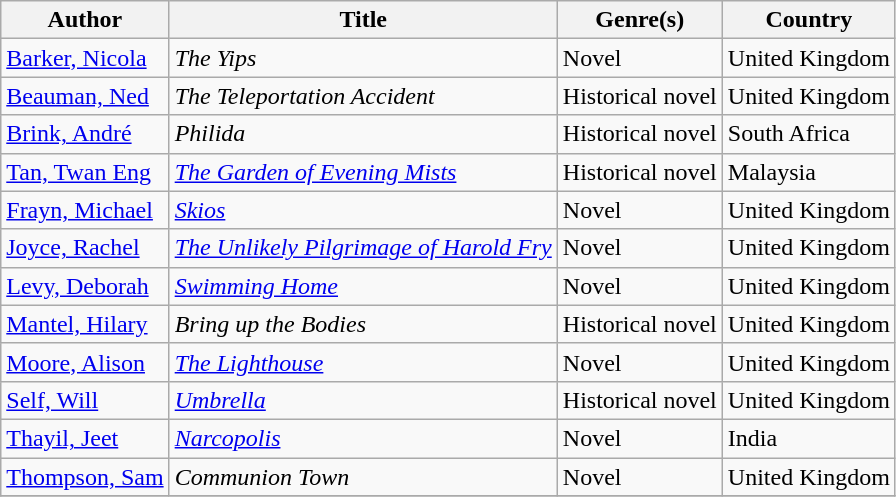<table class="wikitable">
<tr>
<th>Author</th>
<th>Title</th>
<th>Genre(s)</th>
<th>Country</th>
</tr>
<tr>
<td><a href='#'>Barker, Nicola</a></td>
<td><em>The Yips</em></td>
<td>Novel</td>
<td>United Kingdom</td>
</tr>
<tr>
<td><a href='#'>Beauman, Ned</a></td>
<td><em>The Teleportation Accident</em></td>
<td>Historical novel</td>
<td>United Kingdom</td>
</tr>
<tr>
<td><a href='#'>Brink, André</a></td>
<td><em>Philida</em></td>
<td>Historical novel</td>
<td>South Africa</td>
</tr>
<tr>
<td><a href='#'>Tan, Twan Eng</a></td>
<td><em><a href='#'>The Garden of Evening Mists</a></em></td>
<td>Historical novel</td>
<td>Malaysia</td>
</tr>
<tr>
<td><a href='#'>Frayn, Michael</a></td>
<td><em><a href='#'>Skios</a></em></td>
<td>Novel</td>
<td>United Kingdom</td>
</tr>
<tr>
<td><a href='#'>Joyce, Rachel</a></td>
<td><em><a href='#'>The Unlikely Pilgrimage of Harold Fry</a></em></td>
<td>Novel</td>
<td>United Kingdom</td>
</tr>
<tr>
<td><a href='#'>Levy, Deborah</a></td>
<td><em><a href='#'>Swimming Home</a></em></td>
<td>Novel</td>
<td>United Kingdom</td>
</tr>
<tr>
<td><a href='#'>Mantel, Hilary</a></td>
<td><em>Bring up the Bodies</em></td>
<td>Historical novel</td>
<td>United Kingdom</td>
</tr>
<tr>
<td><a href='#'>Moore, Alison</a></td>
<td><em><a href='#'>The Lighthouse</a></em></td>
<td>Novel</td>
<td>United Kingdom</td>
</tr>
<tr>
<td><a href='#'>Self, Will</a></td>
<td><em><a href='#'>Umbrella</a></em></td>
<td>Historical novel</td>
<td>United Kingdom</td>
</tr>
<tr>
<td><a href='#'>Thayil, Jeet</a></td>
<td><em><a href='#'>Narcopolis</a></em></td>
<td>Novel</td>
<td>India</td>
</tr>
<tr>
<td><a href='#'>Thompson, Sam</a></td>
<td><em>Communion Town</em></td>
<td>Novel</td>
<td>United Kingdom</td>
</tr>
<tr>
</tr>
</table>
